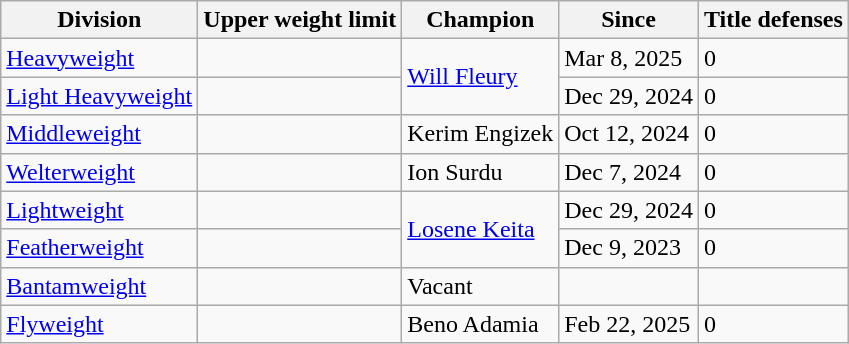<table class="wikitable">
<tr>
<th>Division</th>
<th>Upper weight limit</th>
<th>Champion</th>
<th>Since</th>
<th>Title defenses</th>
</tr>
<tr>
<td><a href='#'>Heavyweight</a></td>
<td></td>
<td rowspan=2> <a href='#'>Will Fleury</a></td>
<td>Mar 8, 2025</td>
<td>0</td>
</tr>
<tr>
<td><a href='#'>Light Heavyweight</a></td>
<td></td>
<td>Dec 29, 2024</td>
<td>0</td>
</tr>
<tr>
<td><a href='#'>Middleweight</a></td>
<td></td>
<td> Kerim Engizek</td>
<td>Oct 12, 2024</td>
<td>0</td>
</tr>
<tr>
<td><a href='#'>Welterweight</a></td>
<td></td>
<td> Ion Surdu</td>
<td>Dec 7, 2024</td>
<td>0</td>
</tr>
<tr>
<td><a href='#'>Lightweight</a></td>
<td></td>
<td rowspan=2> <a href='#'>Losene Keita</a></td>
<td>Dec 29, 2024</td>
<td>0</td>
</tr>
<tr>
<td><a href='#'>Featherweight</a></td>
<td></td>
<td>Dec 9, 2023</td>
<td>0</td>
</tr>
<tr>
<td><a href='#'>Bantamweight</a></td>
<td></td>
<td>Vacant</td>
<td></td>
<td></td>
</tr>
<tr>
<td><a href='#'>Flyweight</a></td>
<td></td>
<td> Beno Adamia</td>
<td>Feb 22, 2025</td>
<td>0</td>
</tr>
</table>
